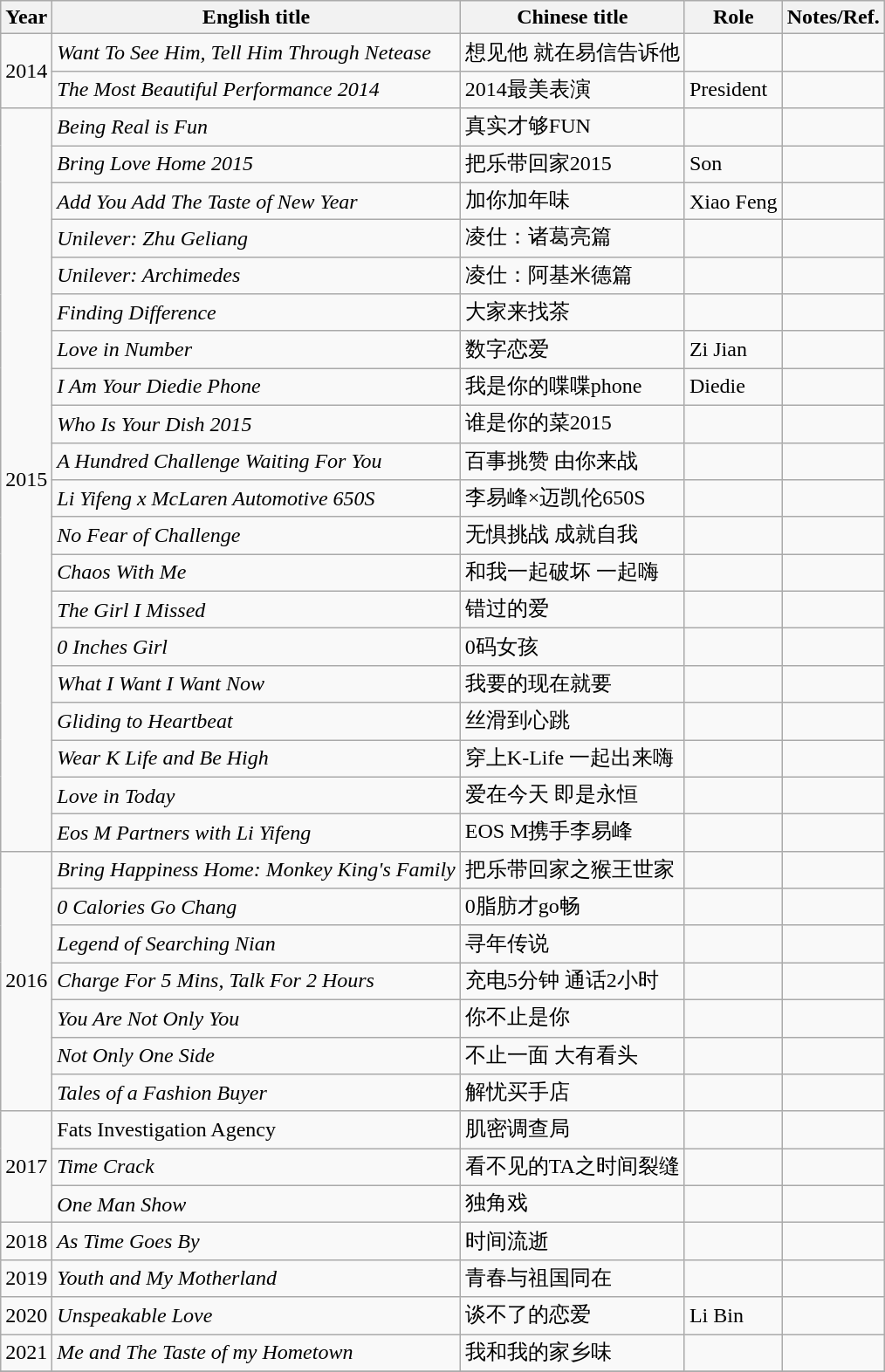<table class="wikitable sortable">
<tr>
<th>Year</th>
<th>English title</th>
<th>Chinese title</th>
<th>Role</th>
<th class="unsortable">Notes/Ref.</th>
</tr>
<tr>
<td rowspan=2>2014</td>
<td><em>Want To See Him, Tell Him Through Netease</em></td>
<td>想见他 就在易信告诉他</td>
<td></td>
<td></td>
</tr>
<tr>
<td><em>The Most Beautiful Performance 2014</em></td>
<td>2014最美表演</td>
<td>President</td>
<td></td>
</tr>
<tr>
<td rowspan=20>2015</td>
<td><em>Being Real is Fun</em></td>
<td>真实才够FUN</td>
<td></td>
<td></td>
</tr>
<tr>
<td><em>Bring Love Home 2015</em></td>
<td>把乐带回家2015</td>
<td>Son</td>
<td></td>
</tr>
<tr>
<td><em>Add You Add The Taste of New Year</em></td>
<td>加你加年味</td>
<td>Xiao Feng</td>
<td></td>
</tr>
<tr>
<td><em>Unilever: Zhu Geliang</em></td>
<td>凌仕：诸葛亮篇</td>
<td></td>
<td></td>
</tr>
<tr>
<td><em>Unilever: Archimedes</em></td>
<td>凌仕：阿基米德篇</td>
<td></td>
<td></td>
</tr>
<tr>
<td><em>Finding Difference</em></td>
<td>大家来找茶</td>
<td></td>
<td></td>
</tr>
<tr>
<td><em>Love in Number</em></td>
<td>数字恋爱</td>
<td>Zi Jian</td>
<td></td>
</tr>
<tr>
<td><em>I Am Your Diedie Phone</em></td>
<td>我是你的喋喋phone</td>
<td>Diedie</td>
<td></td>
</tr>
<tr>
<td><em>Who Is Your Dish 2015</em></td>
<td>谁是你的菜2015</td>
<td></td>
<td></td>
</tr>
<tr>
<td><em>A Hundred Challenge Waiting For You</em></td>
<td>百事挑赞 由你来战</td>
<td></td>
<td></td>
</tr>
<tr>
<td><em>Li Yifeng x McLaren Automotive 650S</em></td>
<td>李易峰×迈凯伦650S</td>
<td></td>
<td></td>
</tr>
<tr>
<td><em>No Fear of Challenge</em></td>
<td>无惧挑战 成就自我</td>
<td></td>
<td></td>
</tr>
<tr>
<td><em>Chaos With Me</em></td>
<td>和我一起破坏 一起嗨</td>
<td></td>
<td></td>
</tr>
<tr>
<td><em>The Girl I Missed</em></td>
<td>错过的爱</td>
<td></td>
<td></td>
</tr>
<tr>
<td><em>0 Inches Girl</em></td>
<td>0码女孩</td>
<td></td>
<td></td>
</tr>
<tr>
<td><em>What I Want I Want Now</em></td>
<td>我要的现在就要</td>
<td></td>
<td></td>
</tr>
<tr>
<td><em>Gliding to Heartbeat</em></td>
<td>丝滑到心跳</td>
<td></td>
<td></td>
</tr>
<tr>
<td><em>Wear K Life and Be High</em></td>
<td>穿上K-Life 一起出来嗨</td>
<td></td>
<td></td>
</tr>
<tr>
<td><em>Love in Today</em></td>
<td>爱在今天 即是永恒</td>
<td></td>
<td></td>
</tr>
<tr>
<td><em>Eos M Partners with Li Yifeng</em></td>
<td>EOS M携手李易峰</td>
<td></td>
<td></td>
</tr>
<tr>
<td rowspan=7>2016</td>
<td><em>Bring Happiness Home: Monkey King's Family</em></td>
<td>把乐带回家之猴王世家</td>
<td></td>
<td></td>
</tr>
<tr>
<td><em>0 Calories Go Chang</em></td>
<td>0脂肪才go畅</td>
<td></td>
<td></td>
</tr>
<tr>
<td><em>Legend of Searching Nian</em></td>
<td>寻年传说</td>
<td></td>
<td></td>
</tr>
<tr>
<td><em>Charge For 5 Mins, Talk For 2 Hours</em></td>
<td>充电5分钟 通话2小时</td>
<td></td>
<td></td>
</tr>
<tr>
<td><em>You Are Not Only You</em></td>
<td>你不止是你</td>
<td></td>
<td></td>
</tr>
<tr>
<td><em>Not Only One Side</em></td>
<td>不止一面 大有看头</td>
<td></td>
<td></td>
</tr>
<tr>
<td><em>Tales of a Fashion Buyer</em></td>
<td>解忧买手店</td>
<td></td>
<td></td>
</tr>
<tr>
<td rowspan=3>2017</td>
<td>Fats Investigation Agency</td>
<td>肌密调查局</td>
<td></td>
<td></td>
</tr>
<tr>
<td><em>Time Crack</em></td>
<td>看不见的TA之时间裂缝</td>
<td></td>
<td></td>
</tr>
<tr>
<td><em>One Man Show</em></td>
<td>独角戏</td>
<td></td>
<td></td>
</tr>
<tr>
<td>2018</td>
<td><em>As Time Goes By</em></td>
<td>时间流逝</td>
<td></td>
<td></td>
</tr>
<tr>
<td>2019</td>
<td><em>Youth and My Motherland</em></td>
<td>青春与祖国同在</td>
<td></td>
<td></td>
</tr>
<tr>
<td>2020</td>
<td><em>Unspeakable Love</em></td>
<td>谈不了的恋爱</td>
<td>Li Bin</td>
<td></td>
</tr>
<tr>
<td>2021</td>
<td><em>Me and The Taste of my Hometown</em></td>
<td>我和我的家乡味</td>
<td></td>
<td></td>
</tr>
<tr>
</tr>
</table>
